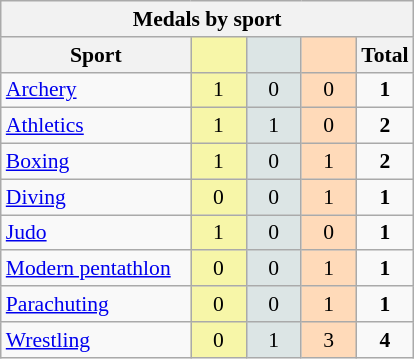<table class="wikitable" style="font-size:90%; text-align:center;">
<tr>
<th colspan="5">Medals by sport</th>
</tr>
<tr>
<th width="120">Sport</th>
<th scope="col" width="30" style="background:#F7F6A8;"></th>
<th scope="col" width="30" style="background:#DCE5E5;"></th>
<th scope="col" width="30" style="background:#FFDAB9;"></th>
<th width="30">Total</th>
</tr>
<tr>
<td align="left"><a href='#'>Archery</a></td>
<td style="background:#F7F6A8;">1</td>
<td style="background:#DCE5E5;">0</td>
<td style="background:#FFDAB9;">0</td>
<td><strong>1</strong></td>
</tr>
<tr>
<td align="left"><a href='#'>Athletics</a></td>
<td style="background:#F7F6A8;">1</td>
<td style="background:#DCE5E5;">1</td>
<td style="background:#FFDAB9;">0</td>
<td><strong>2</strong></td>
</tr>
<tr>
<td align="left"><a href='#'>Boxing</a></td>
<td style="background:#F7F6A8;">1</td>
<td style="background:#DCE5E5;">0</td>
<td style="background:#FFDAB9;">1</td>
<td><strong>2</strong></td>
</tr>
<tr>
<td align="left"><a href='#'>Diving</a></td>
<td style="background:#F7F6A8;">0</td>
<td style="background:#DCE5E5;">0</td>
<td style="background:#FFDAB9;">1</td>
<td><strong>1</strong></td>
</tr>
<tr>
<td align="left"><a href='#'>Judo</a></td>
<td style="background:#F7F6A8;">1</td>
<td style="background:#DCE5E5;">0</td>
<td style="background:#FFDAB9;">0</td>
<td><strong>1</strong></td>
</tr>
<tr>
<td align="left"><a href='#'>Modern pentathlon</a></td>
<td style="background:#F7F6A8;">0</td>
<td style="background:#DCE5E5;">0</td>
<td style="background:#FFDAB9;">1</td>
<td><strong>1</strong></td>
</tr>
<tr>
<td align="left"><a href='#'>Parachuting</a></td>
<td style="background:#F7F6A8;">0</td>
<td style="background:#DCE5E5;">0</td>
<td style="background:#FFDAB9;">1</td>
<td><strong>1</strong></td>
</tr>
<tr>
<td align="left"><a href='#'>Wrestling</a></td>
<td style="background:#F7F6A8;">0</td>
<td style="background:#DCE5E5;">1</td>
<td style="background:#FFDAB9;">3</td>
<td><strong>4</strong></td>
</tr>
</table>
